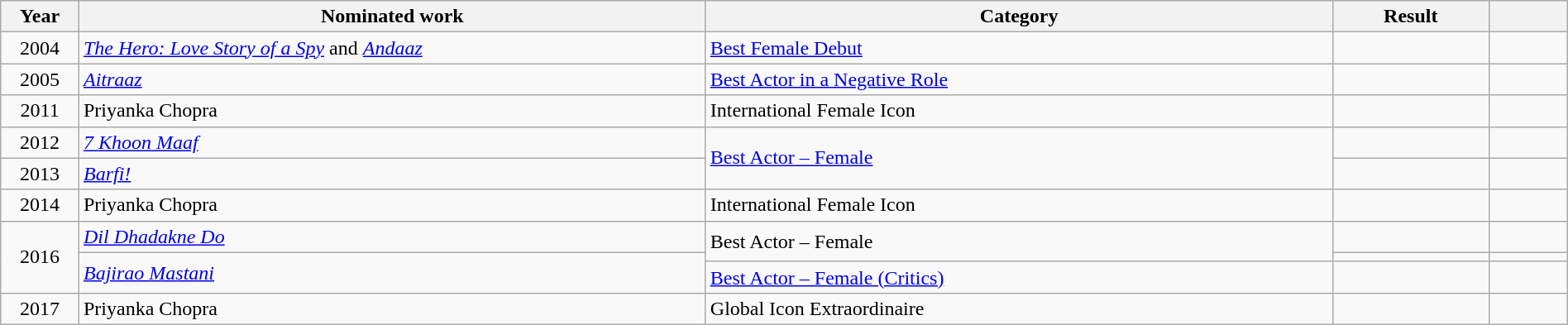<table class="wikitable sortable" width=100%>
<tr>
<th width=5%>Year</th>
<th width=40%>Nominated work</th>
<th width=40%>Category</th>
<th width=10%>Result</th>
<th width=5%></th>
</tr>
<tr>
<td style="text-align:center;">2004</td>
<td style="text-align:left;"><em><a href='#'>The Hero: Love Story of a Spy</a></em> and <em><a href='#'>Andaaz</a></em></td>
<td><a href='#'>Best Female Debut</a></td>
<td></td>
<td style="text-align:center;"></td>
</tr>
<tr>
<td style="text-align:center;">2005</td>
<td style="text-align:left;"><em><a href='#'>Aitraaz</a></em></td>
<td><a href='#'>Best Actor in a Negative Role</a></td>
<td></td>
<td style="text-align:center;"></td>
</tr>
<tr>
<td style="text-align:center;">2011</td>
<td style="text-align:left;">Priyanka Chopra</td>
<td>International Female Icon</td>
<td></td>
<td style="text-align:center;"></td>
</tr>
<tr>
<td style="text-align:center;">2012</td>
<td style="text-align:left;"><em><a href='#'>7 Khoon Maaf</a></em></td>
<td rowspan="2"><a href='#'>Best Actor – Female</a></td>
<td></td>
<td style="text-align:center;"></td>
</tr>
<tr>
<td style="text-align:center;">2013</td>
<td style="text-align:left;"><em><a href='#'>Barfi!</a></em></td>
<td></td>
<td style="text-align:center;"></td>
</tr>
<tr>
<td style="text-align:center;">2014</td>
<td style="text-align:left;">Priyanka Chopra</td>
<td>International Female Icon</td>
<td></td>
<td style="text-align:center;"></td>
</tr>
<tr>
<td rowspan="3" style="text-align:center;">2016</td>
<td style="text-align:left;"><em><a href='#'>Dil Dhadakne Do</a></em></td>
<td rowspan="2">Best Actor – Female</td>
<td></td>
<td style="text-align:center;"></td>
</tr>
<tr>
<td rowspan="2" style="text-align:left;"><em><a href='#'>Bajirao Mastani</a></em></td>
<td></td>
<td style="text-align:center;"></td>
</tr>
<tr>
<td><a href='#'>Best Actor – Female (Critics)</a></td>
<td></td>
<td style="text-align:center;"></td>
</tr>
<tr>
<td style="text-align:center;">2017</td>
<td style="text-align:left;">Priyanka Chopra</td>
<td>Global Icon Extraordinaire</td>
<td></td>
<td style="text-align:center;"></td>
</tr>
</table>
